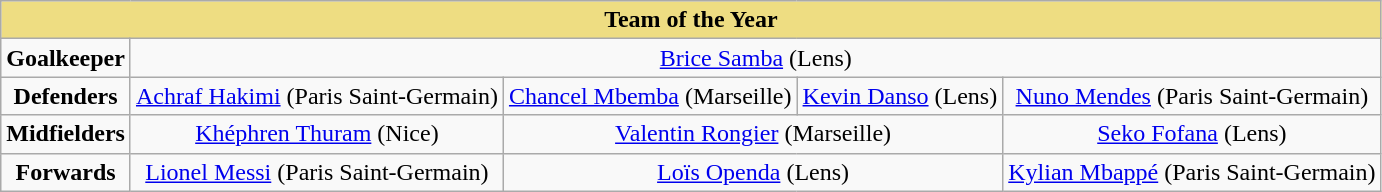<table class="wikitable" style="text-align:center">
<tr>
<th colspan="6" style="background-color: #eedd82">Team of the Year</th>
</tr>
<tr>
<td><strong>Goalkeeper</strong></td>
<td colspan="5" align="center"> <a href='#'>Brice Samba</a> (Lens)</td>
</tr>
<tr>
<td><strong>Defenders</strong></td>
<td> <a href='#'>Achraf Hakimi</a> (Paris Saint-Germain)</td>
<td> <a href='#'>Chancel Mbemba</a> (Marseille)</td>
<td> <a href='#'>Kevin Danso</a> (Lens)</td>
<td> <a href='#'>Nuno Mendes</a> (Paris Saint-Germain)</td>
</tr>
<tr>
<td><strong>Midfielders</strong></td>
<td> <a href='#'>Khéphren Thuram</a> (Nice)</td>
<td colspan="2"> <a href='#'>Valentin Rongier</a> (Marseille)</td>
<td> <a href='#'>Seko Fofana</a> (Lens)</td>
</tr>
<tr>
<td><strong>Forwards</strong></td>
<td> <a href='#'>Lionel Messi</a> (Paris Saint-Germain)</td>
<td colspan="2"> <a href='#'>Loïs Openda</a> (Lens)</td>
<td> <a href='#'>Kylian Mbappé</a> (Paris Saint-Germain)</td>
</tr>
</table>
